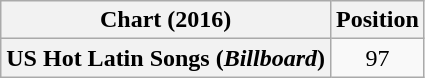<table class="wikitable plainrowheaders" style="text-align:center;">
<tr>
<th>Chart (2016)</th>
<th>Position</th>
</tr>
<tr>
<th scope="row">US Hot Latin Songs (<em>Billboard</em>)</th>
<td>97</td>
</tr>
</table>
